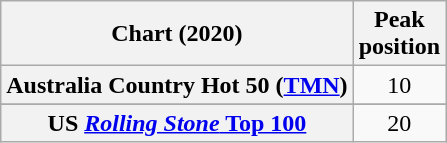<table class="wikitable sortable plainrowheaders" style="text-align:center">
<tr>
<th scope="col">Chart (2020)</th>
<th scope="col">Peak<br>position</th>
</tr>
<tr>
<th scope="row">Australia Country Hot 50 (<a href='#'>TMN</a>)</th>
<td>10</td>
</tr>
<tr>
</tr>
<tr>
</tr>
<tr>
</tr>
<tr>
</tr>
<tr>
</tr>
<tr>
<th scope="row">US <a href='#'><em>Rolling Stone</em> Top 100</a></th>
<td>20</td>
</tr>
</table>
